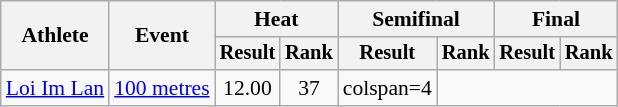<table class="wikitable" style="font-size:90%">
<tr>
<th rowspan="2">Athlete</th>
<th rowspan="2">Event</th>
<th colspan="2">Heat</th>
<th colspan="2">Semifinal</th>
<th colspan="2">Final</th>
</tr>
<tr style="font-size:95%">
<th>Result</th>
<th>Rank</th>
<th>Result</th>
<th>Rank</th>
<th>Result</th>
<th>Rank</th>
</tr>
<tr style=text-align:center>
<td style=text-align:left><a href='#'>Loi Im Lan</a></td>
<td style=text-align:left><a href='#'>100 metres</a></td>
<td>12.00</td>
<td>37</td>
<td>colspan=4 </td>
</tr>
</table>
